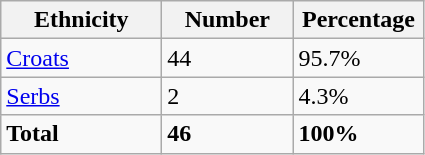<table class="wikitable">
<tr>
<th width="100px">Ethnicity</th>
<th width="80px">Number</th>
<th width="80px">Percentage</th>
</tr>
<tr>
<td><a href='#'>Croats</a></td>
<td>44</td>
<td>95.7%</td>
</tr>
<tr>
<td><a href='#'>Serbs</a></td>
<td>2</td>
<td>4.3%</td>
</tr>
<tr>
<td><strong>Total</strong></td>
<td><strong>46</strong></td>
<td><strong>100%</strong></td>
</tr>
</table>
